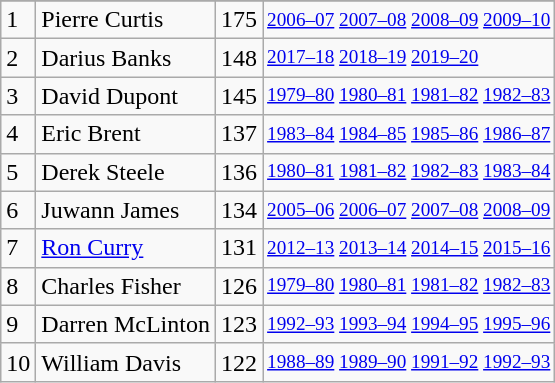<table class="wikitable">
<tr>
</tr>
<tr>
<td>1</td>
<td>Pierre Curtis</td>
<td>175</td>
<td style="font-size:80%;"><a href='#'>2006–07</a> <a href='#'>2007–08</a> <a href='#'>2008–09</a> <a href='#'>2009–10</a></td>
</tr>
<tr>
<td>2</td>
<td>Darius Banks</td>
<td>148</td>
<td style="font-size:80%;"><a href='#'>2017–18</a> <a href='#'>2018–19</a> <a href='#'>2019–20</a></td>
</tr>
<tr>
<td>3</td>
<td>David Dupont</td>
<td>145</td>
<td style="font-size:80%;"><a href='#'>1979–80</a> <a href='#'>1980–81</a> <a href='#'>1981–82</a> <a href='#'>1982–83</a></td>
</tr>
<tr>
<td>4</td>
<td>Eric Brent</td>
<td>137</td>
<td style="font-size:80%;"><a href='#'>1983–84</a> <a href='#'>1984–85</a> <a href='#'>1985–86</a> <a href='#'>1986–87</a></td>
</tr>
<tr>
<td>5</td>
<td>Derek Steele</td>
<td>136</td>
<td style="font-size:80%;"><a href='#'>1980–81</a> <a href='#'>1981–82</a> <a href='#'>1982–83</a> <a href='#'>1983–84</a></td>
</tr>
<tr>
<td>6</td>
<td>Juwann James</td>
<td>134</td>
<td style="font-size:80%;"><a href='#'>2005–06</a> <a href='#'>2006–07</a> <a href='#'>2007–08</a> <a href='#'>2008–09</a></td>
</tr>
<tr>
<td>7</td>
<td><a href='#'>Ron Curry</a></td>
<td>131</td>
<td style="font-size:80%;"><a href='#'>2012–13</a> <a href='#'>2013–14</a> <a href='#'>2014–15</a> <a href='#'>2015–16</a></td>
</tr>
<tr>
<td>8</td>
<td>Charles Fisher</td>
<td>126</td>
<td style="font-size:80%;"><a href='#'>1979–80</a> <a href='#'>1980–81</a> <a href='#'>1981–82</a> <a href='#'>1982–83</a></td>
</tr>
<tr>
<td>9</td>
<td>Darren McLinton</td>
<td>123</td>
<td style="font-size:80%;"><a href='#'>1992–93</a> <a href='#'>1993–94</a> <a href='#'>1994–95</a> <a href='#'>1995–96</a></td>
</tr>
<tr>
<td>10</td>
<td>William Davis</td>
<td>122</td>
<td style="font-size:80%;"><a href='#'>1988–89</a> <a href='#'>1989–90</a> <a href='#'>1991–92</a> <a href='#'>1992–93</a></td>
</tr>
</table>
